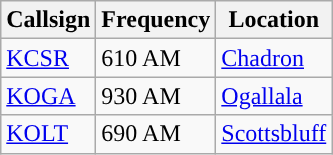<table class="wikitable">
<tr>
<th>Callsign</th>
<th>Frequency</th>
<th>Location</th>
</tr>
<tr>
<td><a href='#'>KCSR</a></td>
<td>610 AM</td>
<td><a href='#'>Chadron</a></td>
</tr>
<tr>
<td><a href='#'>KOGA</a></td>
<td>930 AM</td>
<td><a href='#'>Ogallala</a></td>
</tr>
<tr>
<td><a href='#'>KOLT</a></td>
<td>690 AM</td>
<td><a href='#'>Scottsbluff</a></td>
</tr>
</table>
